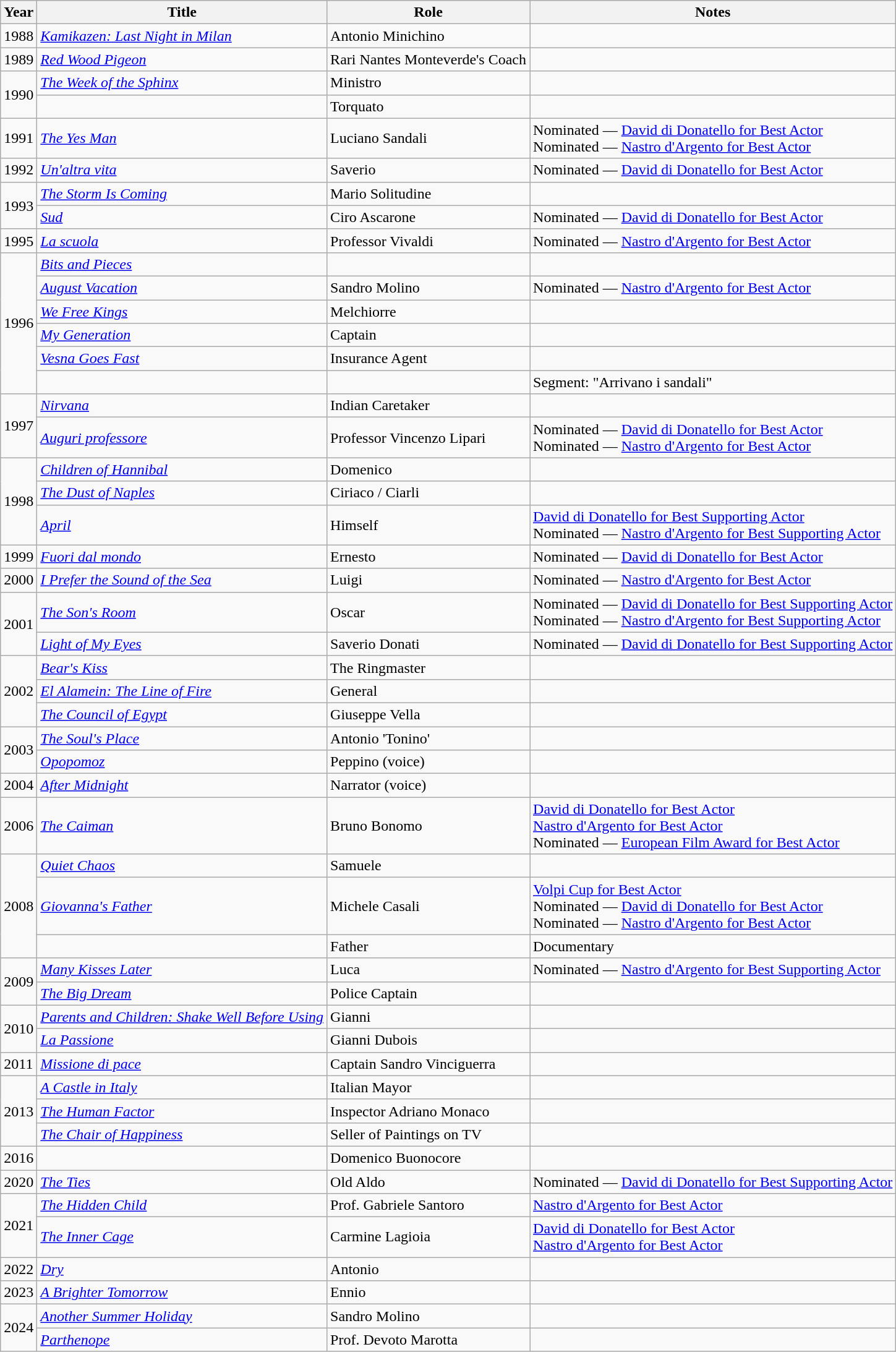<table class="wikitable sortable">
<tr>
<th>Year</th>
<th>Title</th>
<th>Role</th>
<th>Notes</th>
</tr>
<tr>
<td>1988</td>
<td><em><a href='#'>Kamikazen: Last Night in Milan</a></em></td>
<td>Antonio Minichino</td>
<td></td>
</tr>
<tr>
<td>1989</td>
<td><em><a href='#'>Red Wood Pigeon</a></em></td>
<td>Rari Nantes Monteverde's Coach</td>
<td></td>
</tr>
<tr>
<td rowspan="2">1990</td>
<td><em><a href='#'>The Week of the Sphinx</a></em></td>
<td>Ministro</td>
<td></td>
</tr>
<tr>
<td><em></em></td>
<td>Torquato</td>
<td></td>
</tr>
<tr>
<td>1991</td>
<td><em><a href='#'>The Yes Man</a></em></td>
<td>Luciano Sandali</td>
<td>Nominated — <a href='#'>David di Donatello for Best Actor</a><br>Nominated — <a href='#'>Nastro d'Argento for Best Actor</a></td>
</tr>
<tr>
<td>1992</td>
<td><em><a href='#'>Un'altra vita</a></em></td>
<td>Saverio</td>
<td>Nominated — <a href='#'>David di Donatello for Best Actor</a></td>
</tr>
<tr>
<td rowspan="2">1993</td>
<td><em><a href='#'>The Storm Is Coming</a></em></td>
<td>Mario Solitudine</td>
<td></td>
</tr>
<tr>
<td><em><a href='#'>Sud</a></em></td>
<td>Ciro Ascarone</td>
<td>Nominated — <a href='#'>David di Donatello for Best Actor</a></td>
</tr>
<tr>
<td>1995</td>
<td><em><a href='#'>La scuola</a></em></td>
<td>Professor Vivaldi</td>
<td>Nominated — <a href='#'>Nastro d'Argento for Best Actor</a></td>
</tr>
<tr>
<td rowspan="6">1996</td>
<td><em><a href='#'>Bits and Pieces</a></em></td>
<td></td>
<td></td>
</tr>
<tr>
<td><em><a href='#'>August Vacation</a></em></td>
<td>Sandro Molino</td>
<td>Nominated — <a href='#'>Nastro d'Argento for Best Actor</a></td>
</tr>
<tr>
<td><em><a href='#'>We Free Kings</a></em></td>
<td>Melchiorre</td>
<td></td>
</tr>
<tr>
<td><em><a href='#'>My Generation</a></em></td>
<td>Captain</td>
<td></td>
</tr>
<tr>
<td><em><a href='#'>Vesna Goes Fast</a></em></td>
<td>Insurance Agent</td>
<td></td>
</tr>
<tr>
<td><em></em></td>
<td></td>
<td>Segment: "Arrivano i sandali"</td>
</tr>
<tr>
<td rowspan="2">1997</td>
<td><em><a href='#'>Nirvana</a></em></td>
<td>Indian Caretaker</td>
<td></td>
</tr>
<tr>
<td><em><a href='#'>Auguri professore</a></em></td>
<td>Professor Vincenzo Lipari</td>
<td>Nominated — <a href='#'>David di Donatello for Best Actor</a><br>Nominated — <a href='#'>Nastro d'Argento for Best Actor</a></td>
</tr>
<tr>
<td rowspan="3">1998</td>
<td><em><a href='#'>Children of Hannibal</a></em></td>
<td>Domenico</td>
<td></td>
</tr>
<tr>
<td><em><a href='#'>The Dust of Naples</a></em></td>
<td>Ciriaco / Ciarli</td>
<td></td>
</tr>
<tr>
<td><em><a href='#'>April</a></em></td>
<td>Himself</td>
<td><a href='#'>David di Donatello for Best Supporting Actor</a><br>Nominated — <a href='#'>Nastro d'Argento for Best Supporting Actor</a></td>
</tr>
<tr>
<td>1999</td>
<td><em><a href='#'>Fuori dal mondo</a></em></td>
<td>Ernesto</td>
<td>Nominated — <a href='#'>David di Donatello for Best Actor</a></td>
</tr>
<tr>
<td>2000</td>
<td><em><a href='#'>I Prefer the Sound of the Sea</a></em></td>
<td>Luigi</td>
<td>Nominated — <a href='#'>Nastro d'Argento for Best Actor</a></td>
</tr>
<tr>
<td rowspan="2">2001</td>
<td><em><a href='#'>The Son's Room</a></em></td>
<td>Oscar</td>
<td>Nominated — <a href='#'>David di Donatello for Best Supporting Actor</a><br>Nominated — <a href='#'>Nastro d'Argento for Best Supporting Actor</a></td>
</tr>
<tr>
<td><em><a href='#'>Light of My Eyes</a></em></td>
<td>Saverio Donati</td>
<td>Nominated — <a href='#'>David di Donatello for Best Supporting Actor</a></td>
</tr>
<tr>
<td rowspan="3">2002</td>
<td><em><a href='#'>Bear's Kiss</a></em></td>
<td>The Ringmaster</td>
<td></td>
</tr>
<tr>
<td><em><a href='#'>El Alamein: The Line of Fire</a></em></td>
<td>General</td>
<td></td>
</tr>
<tr>
<td><em><a href='#'>The Council of Egypt</a></em></td>
<td>Giuseppe Vella</td>
<td></td>
</tr>
<tr>
<td rowspan="2">2003</td>
<td><em><a href='#'>The Soul's Place</a></em></td>
<td>Antonio 'Tonino'</td>
<td></td>
</tr>
<tr>
<td><em><a href='#'>Opopomoz</a></em></td>
<td>Peppino (voice)</td>
<td></td>
</tr>
<tr>
<td>2004</td>
<td><em><a href='#'>After Midnight</a></em></td>
<td>Narrator (voice)</td>
<td></td>
</tr>
<tr>
<td>2006</td>
<td><em><a href='#'>The Caiman</a></em></td>
<td>Bruno Bonomo</td>
<td><a href='#'>David di Donatello for Best Actor</a><br><a href='#'>Nastro d'Argento for Best Actor</a><br>Nominated — <a href='#'>European Film Award for Best Actor</a></td>
</tr>
<tr>
<td rowspan="3">2008</td>
<td><em><a href='#'>Quiet Chaos</a></em></td>
<td>Samuele</td>
<td></td>
</tr>
<tr>
<td><em><a href='#'>Giovanna's Father</a></em></td>
<td>Michele Casali</td>
<td><a href='#'>Volpi Cup for Best Actor</a><br>Nominated — <a href='#'>David di Donatello for Best Actor</a><br>Nominated — <a href='#'>Nastro d'Argento for Best Actor</a></td>
</tr>
<tr>
<td><em></em></td>
<td>Father</td>
<td>Documentary</td>
</tr>
<tr>
<td rowspan="2">2009</td>
<td><em><a href='#'>Many Kisses Later</a></em></td>
<td>Luca</td>
<td>Nominated — <a href='#'>Nastro d'Argento for Best Supporting Actor</a></td>
</tr>
<tr>
<td><em><a href='#'>The Big Dream</a></em></td>
<td>Police Captain</td>
<td></td>
</tr>
<tr>
<td rowspan="2">2010</td>
<td><em><a href='#'>Parents and Children: Shake Well Before Using</a></em></td>
<td>Gianni</td>
<td></td>
</tr>
<tr>
<td><em><a href='#'>La Passione</a></em></td>
<td>Gianni Dubois</td>
<td></td>
</tr>
<tr>
<td>2011</td>
<td><em><a href='#'>Missione di pace</a></em></td>
<td>Captain Sandro Vinciguerra</td>
<td></td>
</tr>
<tr>
<td rowspan="3">2013</td>
<td><em><a href='#'>A Castle in Italy</a></em></td>
<td>Italian Mayor</td>
<td></td>
</tr>
<tr>
<td><em><a href='#'>The Human Factor</a></em></td>
<td>Inspector Adriano Monaco</td>
<td></td>
</tr>
<tr>
<td><em><a href='#'>The Chair of Happiness</a></em></td>
<td>Seller of Paintings on TV</td>
<td></td>
</tr>
<tr>
<td>2016</td>
<td><em></em></td>
<td>Domenico Buonocore</td>
<td></td>
</tr>
<tr>
<td>2020</td>
<td><em><a href='#'>The Ties</a></em></td>
<td>Old Aldo</td>
<td>Nominated — <a href='#'>David di Donatello for Best Supporting Actor</a></td>
</tr>
<tr>
<td rowspan="2">2021</td>
<td><em><a href='#'>The Hidden Child</a></em></td>
<td>Prof. Gabriele Santoro</td>
<td><a href='#'>Nastro d'Argento for Best Actor</a></td>
</tr>
<tr>
<td><em><a href='#'>The Inner Cage</a></em></td>
<td>Carmine Lagioia</td>
<td><a href='#'>David di Donatello for Best Actor</a><br><a href='#'>Nastro d'Argento for Best Actor</a></td>
</tr>
<tr>
<td>2022</td>
<td><em><a href='#'>Dry</a></em></td>
<td>Antonio</td>
<td></td>
</tr>
<tr>
<td>2023</td>
<td><em><a href='#'>A Brighter Tomorrow</a></em></td>
<td>Ennio</td>
<td></td>
</tr>
<tr>
<td rowspan="2">2024</td>
<td><em><a href='#'>Another Summer Holiday</a></em></td>
<td>Sandro Molino</td>
<td></td>
</tr>
<tr>
<td><em><a href='#'>Parthenope</a></em></td>
<td>Prof. Devoto Marotta</td>
<td></td>
</tr>
</table>
